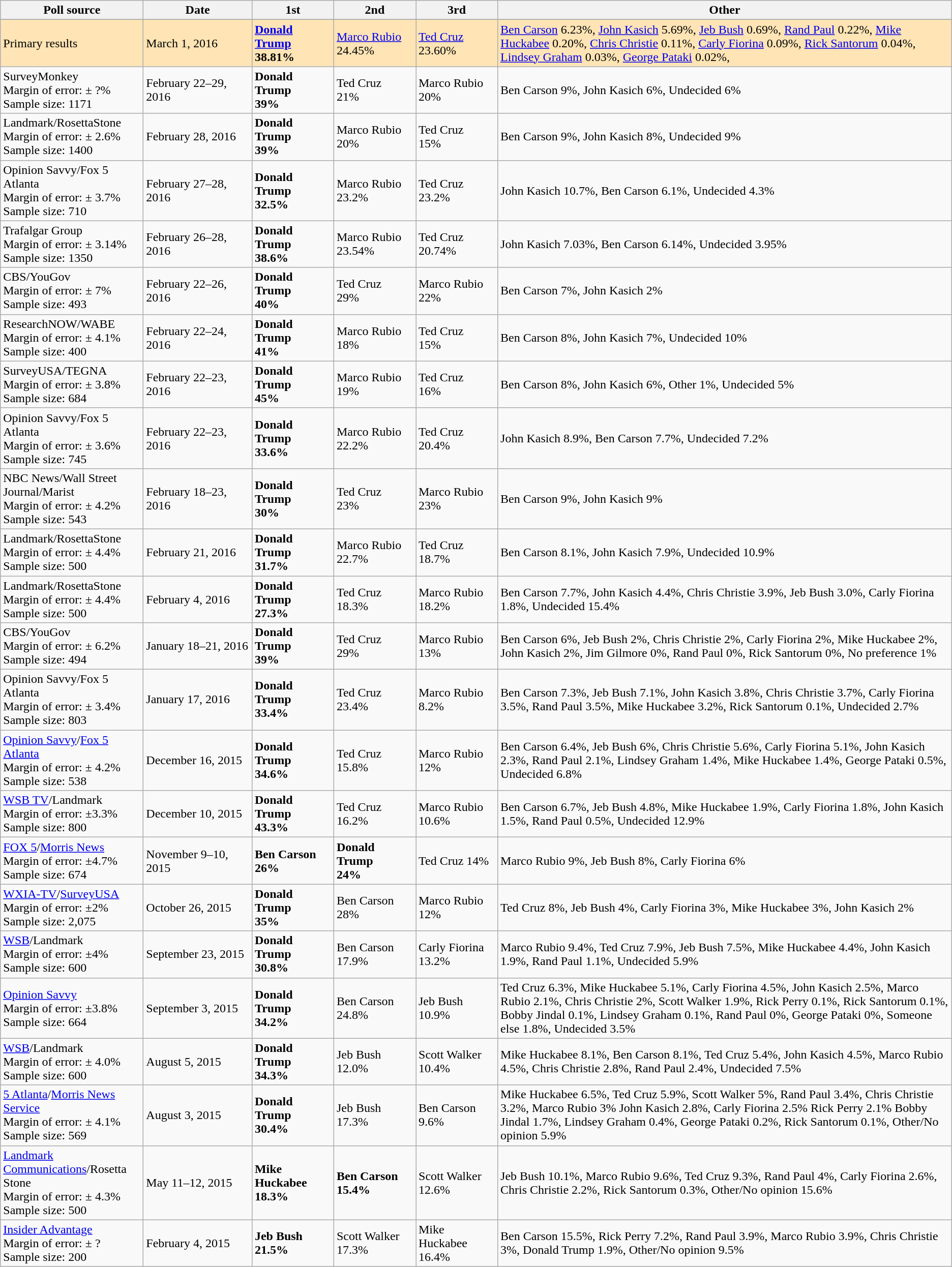<table class="wikitable">
<tr>
<th style="width:180px;">Poll source</th>
<th style="width:135px;">Date</th>
<th style="width:100px;">1st</th>
<th style="width:100px;">2nd</th>
<th style="width:100px;">3rd</th>
<th>Other</th>
</tr>
<tr>
</tr>
<tr style="background:Moccasin;">
<td>Primary results</td>
<td>March 1, 2016</td>
<td><strong><a href='#'>Donald Trump</a><br>38.81%</strong></td>
<td><a href='#'>Marco Rubio</a><br>24.45%</td>
<td><a href='#'>Ted Cruz</a><br>23.60%</td>
<td><a href='#'>Ben Carson</a> 6.23%, <a href='#'>John Kasich</a> 5.69%, <a href='#'>Jeb Bush</a> 0.69%, <a href='#'>Rand Paul</a> 0.22%, <a href='#'>Mike Huckabee</a> 0.20%, <a href='#'>Chris Christie</a> 0.11%, <a href='#'>Carly Fiorina</a> 0.09%, <a href='#'>Rick Santorum</a> 0.04%, <a href='#'>Lindsey Graham</a> 0.03%, <a href='#'>George Pataki</a> 0.02%,</td>
</tr>
<tr>
<td>SurveyMonkey<br>Margin of error: ± ?%
Sample size: 1171</td>
<td>February 22–29, 2016</td>
<td><strong>Donald Trump<br>39%</strong></td>
<td>Ted Cruz<br>21%</td>
<td>Marco Rubio<br>20%</td>
<td>Ben Carson 9%, John Kasich 6%, Undecided 6%</td>
</tr>
<tr>
<td>Landmark/RosettaStone<br>Margin of error: ± 2.6%
<br>Sample size: 1400</td>
<td>February 28, 2016</td>
<td><strong>Donald Trump<br>39%</strong></td>
<td>Marco Rubio<br>20%</td>
<td>Ted Cruz<br>15%</td>
<td>Ben Carson 9%, John Kasich 8%, Undecided 9%</td>
</tr>
<tr>
<td>Opinion Savvy/Fox 5 Atlanta<br>Margin of error: ± 3.7%
Sample size: 710</td>
<td>February 27–28, 2016</td>
<td><strong>Donald Trump<br>32.5%</strong></td>
<td>Marco Rubio<br>23.2%</td>
<td>Ted Cruz<br>23.2%</td>
<td>John Kasich 10.7%, Ben Carson 6.1%, Undecided 4.3%</td>
</tr>
<tr>
<td>Trafalgar Group<br>Margin of error: ± 3.14%
Sample size: 1350</td>
<td>February 26–28, 2016</td>
<td><strong>Donald Trump<br>38.6%</strong></td>
<td>Marco Rubio<br>23.54%</td>
<td>Ted Cruz<br>20.74%</td>
<td>John Kasich 7.03%, Ben Carson 6.14%, Undecided 3.95%</td>
</tr>
<tr>
<td>CBS/YouGov<br>Margin of error: ± 7%
Sample size: 493</td>
<td>February 22–26, 2016</td>
<td><strong>Donald Trump<br>40%</strong></td>
<td>Ted Cruz<br>29%</td>
<td>Marco Rubio<br>22%</td>
<td>Ben Carson 7%, John Kasich 2%</td>
</tr>
<tr>
<td>ResearchNOW/WABE<br>Margin of error: ± 4.1%
Sample size: 400</td>
<td>February 22–24, 2016</td>
<td><strong>Donald Trump<br>41%</strong></td>
<td>Marco Rubio<br>18%</td>
<td>Ted Cruz<br>15%</td>
<td>Ben Carson 8%, John Kasich 7%, Undecided 10%</td>
</tr>
<tr>
<td>SurveyUSA/TEGNA<br>Margin of error: ± 3.8%
Sample size: 684</td>
<td>February 22–23, 2016</td>
<td><strong>Donald Trump<br>45%</strong></td>
<td>Marco Rubio<br>19%</td>
<td>Ted Cruz<br>16%</td>
<td>Ben Carson 8%, John Kasich 6%, Other 1%, Undecided 5%</td>
</tr>
<tr>
<td>Opinion Savvy/Fox 5 Atlanta<br>Margin of error: ± 3.6%
Sample size: 745</td>
<td>February 22–23, 2016</td>
<td><strong>Donald Trump<br>33.6%</strong></td>
<td>Marco Rubio<br>22.2%</td>
<td>Ted Cruz<br>20.4%</td>
<td>John Kasich 8.9%, Ben Carson 7.7%, Undecided 7.2%</td>
</tr>
<tr>
<td>NBC News/Wall Street<br>Journal/Marist<br>Margin of error: ± 4.2%
<br>Sample size: 543</td>
<td>February 18–23, 2016</td>
<td><strong>Donald Trump<br>30%</strong></td>
<td>Ted Cruz<br>23%</td>
<td>Marco Rubio<br>23%</td>
<td>Ben Carson 9%, John Kasich 9%</td>
</tr>
<tr>
<td>Landmark/RosettaStone<br>Margin of error: ± 4.4%
<br>Sample size: 500</td>
<td>February 21, 2016</td>
<td><strong>Donald Trump<br>31.7%</strong></td>
<td>Marco Rubio<br>22.7%</td>
<td>Ted Cruz<br>18.7%</td>
<td>Ben Carson 8.1%, John Kasich 7.9%, Undecided 10.9%</td>
</tr>
<tr>
<td>Landmark/RosettaStone<br>Margin of error: ± 4.4%
<br>Sample size: 500</td>
<td>February 4, 2016</td>
<td><strong>Donald Trump<br>27.3%</strong></td>
<td>Ted Cruz<br>18.3%</td>
<td>Marco Rubio<br>18.2%</td>
<td>Ben Carson 7.7%, John Kasich 4.4%, Chris Christie 3.9%, Jeb Bush 3.0%, Carly Fiorina 1.8%, Undecided 15.4%</td>
</tr>
<tr>
<td>CBS/YouGov<br>Margin of error: ± 6.2%
<br>Sample size: 494</td>
<td>January 18–21, 2016</td>
<td><strong>Donald Trump<br>39%</strong></td>
<td>Ted Cruz<br>29%</td>
<td>Marco Rubio<br>13%</td>
<td>Ben Carson 6%, Jeb Bush 2%, Chris Christie 2%, Carly Fiorina 2%, Mike Huckabee 2%, John Kasich 2%, Jim Gilmore 0%, Rand Paul 0%, Rick Santorum 0%, No preference 1%</td>
</tr>
<tr>
<td>Opinion Savvy/Fox 5 Atlanta<br>Margin of error: ± 3.4%
Sample size: 803</td>
<td>January 17, 2016</td>
<td><strong>Donald Trump<br>33.4%</strong></td>
<td>Ted Cruz<br>23.4%</td>
<td>Marco Rubio<br>8.2%</td>
<td>Ben Carson 7.3%, Jeb Bush 7.1%, John Kasich 3.8%, Chris Christie 3.7%, Carly Fiorina 3.5%, Rand Paul 3.5%, Mike Huckabee 3.2%, Rick Santorum 0.1%, Undecided 2.7%</td>
</tr>
<tr>
<td><a href='#'>Opinion Savvy</a>/<a href='#'>Fox 5 Atlanta</a><br>Margin of error: ± 4.2%
<br>Sample size: 538</td>
<td>December 16, 2015</td>
<td><strong>Donald Trump<br>34.6%</strong></td>
<td>Ted Cruz 15.8%</td>
<td>Marco Rubio 12%</td>
<td>Ben Carson 6.4%, Jeb Bush 6%, Chris Christie 5.6%, Carly Fiorina 5.1%, John Kasich 2.3%, Rand Paul 2.1%, Lindsey Graham 1.4%, Mike Huckabee 1.4%, George Pataki 0.5%, Undecided 6.8%</td>
</tr>
<tr>
<td><a href='#'>WSB TV</a>/Landmark<br>Margin of error: ±3.3%
<br>Sample size: 800</td>
<td>December 10, 2015</td>
<td><strong>Donald Trump<br>43.3%</strong></td>
<td>Ted Cruz 16.2%</td>
<td>Marco Rubio 10.6%</td>
<td>Ben Carson 6.7%, Jeb Bush 4.8%, Mike Huckabee 1.9%, Carly Fiorina 1.8%, John Kasich 1.5%, Rand Paul 0.5%, Undecided 12.9%</td>
</tr>
<tr>
<td><a href='#'>FOX 5</a>/<a href='#'>Morris News</a><br>Margin of error: ±4.7%
<br>Sample size: 674</td>
<td>November 9–10, 2015</td>
<td><strong>Ben Carson<br>26%</strong></td>
<td><strong>Donald Trump<br>24%</strong></td>
<td>Ted Cruz 14%</td>
<td>Marco Rubio 9%, Jeb Bush 8%, Carly Fiorina 6%</td>
</tr>
<tr>
<td><a href='#'>WXIA-TV</a>/<a href='#'>SurveyUSA</a><br>Margin of error: ±2%
<br>Sample size: 2,075</td>
<td>October 26, 2015</td>
<td><strong>Donald Trump<br>35%</strong></td>
<td>Ben Carson<br>28%</td>
<td>Marco Rubio 12%</td>
<td>Ted Cruz 8%, Jeb Bush 4%, Carly Fiorina 3%, Mike Huckabee 3%, John Kasich 2%</td>
</tr>
<tr>
<td><a href='#'>WSB</a>/Landmark<br>Margin of error: ±4%
<br>Sample size: 600</td>
<td>September 23, 2015</td>
<td><strong>Donald Trump<br>30.8%</strong></td>
<td>Ben Carson<br>17.9%</td>
<td>Carly Fiorina 13.2%</td>
<td>Marco Rubio 9.4%, Ted Cruz 7.9%, Jeb Bush 7.5%, Mike Huckabee 4.4%, John Kasich 1.9%, Rand Paul 1.1%, Undecided 5.9%</td>
</tr>
<tr>
<td><a href='#'>Opinion Savvy</a><br>Margin of error: ±3.8%
<br>Sample size: 664</td>
<td>September 3, 2015</td>
<td><strong>Donald Trump<br>34.2%</strong></td>
<td>Ben Carson<br>24.8%</td>
<td>Jeb Bush<br>10.9%</td>
<td>Ted Cruz 6.3%, Mike Huckabee 5.1%, Carly Fiorina 4.5%, John Kasich 2.5%, Marco Rubio 2.1%, Chris Christie 2%, Scott Walker 1.9%, Rick Perry 0.1%, Rick Santorum 0.1%, Bobby Jindal 0.1%, Lindsey Graham 0.1%, Rand Paul 0%, George Pataki 0%, Someone else 1.8%, Undecided 3.5%</td>
</tr>
<tr>
<td><a href='#'>WSB</a>/Landmark<br>Margin of error: ± 4.0%
<br>Sample size: 600</td>
<td>August 5, 2015</td>
<td><strong>Donald Trump<br>34.3%</strong></td>
<td>Jeb Bush<br>12.0%</td>
<td>Scott Walker<br>10.4%</td>
<td>Mike Huckabee 8.1%, Ben Carson 8.1%, Ted Cruz 5.4%, John Kasich 4.5%, Marco Rubio 4.5%, Chris Christie 2.8%, Rand Paul 2.4%, Undecided 7.5%</td>
</tr>
<tr>
<td><a href='#'>5 Atlanta</a>/<a href='#'>Morris News Service</a><br>Margin of error: ± 4.1%
<br>Sample size: 569</td>
<td>August 3, 2015</td>
<td><strong>Donald Trump<br>30.4%</strong></td>
<td>Jeb Bush<br>17.3%</td>
<td>Ben Carson<br>9.6%</td>
<td>Mike Huckabee 6.5%,  Ted Cruz 5.9%, Scott Walker 5%, Rand Paul 3.4%,  Chris Christie 3.2%, Marco Rubio 3% John Kasich 2.8%, Carly Fiorina 2.5% Rick Perry 2.1% Bobby Jindal 1.7%,  Lindsey Graham 0.4%, George Pataki 0.2%, Rick Santorum 0.1%, Other/No opinion 5.9%</td>
</tr>
<tr>
<td><a href='#'>Landmark Communications</a>/Rosetta Stone<br>Margin of error: ± 4.3%
<br>Sample size: 500</td>
<td>May 11–12, 2015</td>
<td><strong>Mike Huckabee<br>18.3%</strong></td>
<td><strong>Ben Carson<br>15.4%</strong></td>
<td>Scott Walker<br>12.6%</td>
<td>Jeb Bush 10.1%, Marco Rubio 9.6%, Ted Cruz 9.3%, Rand Paul 4%, Carly Fiorina 2.6%, Chris Christie 2.2%, Rick Santorum 0.3%, Other/No opinion 15.6%</td>
</tr>
<tr>
<td><a href='#'>Insider Advantage</a><br>Margin of error: ± ?
<br>Sample size: 200</td>
<td>February 4, 2015</td>
<td><strong>Jeb Bush<br>21.5%</strong></td>
<td>Scott Walker<br>17.3%</td>
<td>Mike Huckabee<br>16.4%</td>
<td>Ben Carson 15.5%, Rick Perry 7.2%, Rand Paul 3.9%, Marco Rubio 3.9%, Chris Christie 3%, Donald Trump 1.9%, Other/No opinion 9.5%</td>
</tr>
</table>
